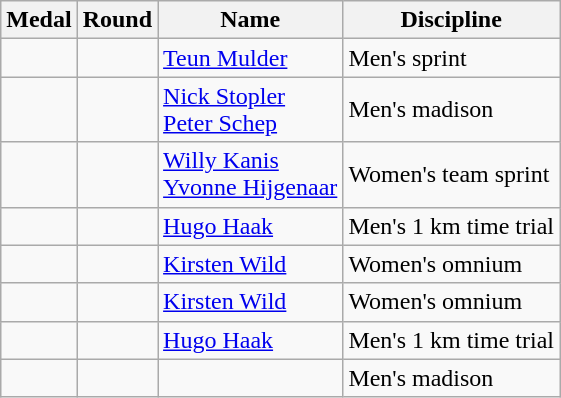<table class="wikitable sortable">
<tr>
<th>Medal</th>
<th>Round</th>
<th>Name</th>
<th>Discipline</th>
</tr>
<tr>
<td></td>
<td></td>
<td><a href='#'>Teun Mulder</a></td>
<td>Men's sprint</td>
</tr>
<tr>
<td></td>
<td></td>
<td><a href='#'>Nick Stopler</a><br><a href='#'>Peter Schep</a></td>
<td>Men's madison</td>
</tr>
<tr>
<td></td>
<td></td>
<td><a href='#'>Willy Kanis</a><br><a href='#'>Yvonne Hijgenaar</a></td>
<td>Women's team sprint</td>
</tr>
<tr>
<td></td>
<td></td>
<td><a href='#'>Hugo Haak</a></td>
<td>Men's 1 km time trial</td>
</tr>
<tr>
<td></td>
<td></td>
<td><a href='#'>Kirsten Wild</a></td>
<td>Women's omnium</td>
</tr>
<tr>
<td></td>
<td></td>
<td><a href='#'>Kirsten Wild</a></td>
<td>Women's omnium</td>
</tr>
<tr>
<td></td>
<td><strong></strong></td>
<td><a href='#'>Hugo Haak</a></td>
<td>Men's 1 km time trial</td>
</tr>
<tr>
<td></td>
<td><strong></strong></td>
<td></td>
<td>Men's madison</td>
</tr>
</table>
